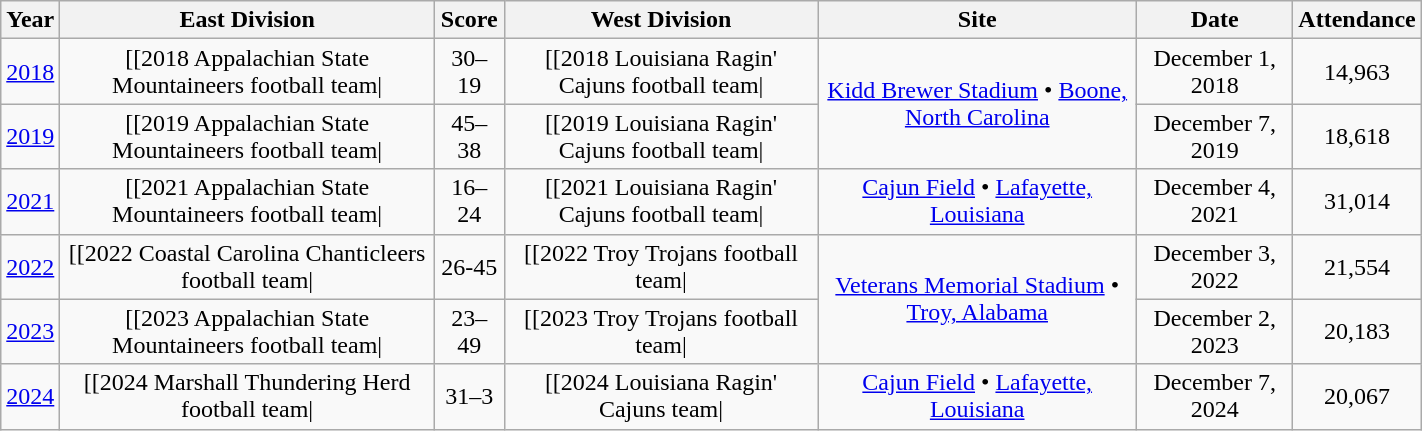<table class="wikitable" style="text-align:center;" width=75%>
<tr>
<th>Year</th>
<th>East Division</th>
<th>Score</th>
<th>West Division</th>
<th>Site</th>
<th>Date</th>
<th>Attendance</th>
</tr>
<tr>
<td><a href='#'>2018</a></td>
<td style=>[[2018 Appalachian State Mountaineers football team|</td>
<td>30–19</td>
<td style=>[[2018 Louisiana Ragin' Cajuns football team|</td>
<td rowspan=2><a href='#'>Kidd Brewer Stadium</a> • <a href='#'>Boone, North Carolina</a></td>
<td>December 1, 2018</td>
<td>14,963</td>
</tr>
<tr>
<td><a href='#'>2019</a></td>
<td style=>[[2019 Appalachian State Mountaineers football team|</td>
<td>45–38</td>
<td style=>[[2019 Louisiana Ragin' Cajuns football team|</td>
<td>December 7, 2019</td>
<td>18,618</td>
</tr>
<tr>
<td><a href='#'>2021</a></td>
<td style=>[[2021 Appalachian State Mountaineers football team|</td>
<td>16–24</td>
<td style=>[[2021 Louisiana Ragin' Cajuns football team|</td>
<td><a href='#'>Cajun Field</a> • <a href='#'>Lafayette, Louisiana</a></td>
<td>December 4, 2021</td>
<td>31,014</td>
</tr>
<tr>
<td><a href='#'>2022</a></td>
<td style=>[[2022 Coastal Carolina Chanticleers football team|</td>
<td>26-45</td>
<td style=>[[2022 Troy Trojans football team|</td>
<td rowspan=2><a href='#'>Veterans Memorial Stadium</a> • <a href='#'>Troy, Alabama</a></td>
<td>December 3, 2022</td>
<td>21,554</td>
</tr>
<tr>
<td><a href='#'>2023</a></td>
<td style=>[[2023 Appalachian State Mountaineers football team|</td>
<td>23–49</td>
<td style=>[[2023 Troy Trojans football team|</td>
<td>December 2, 2023</td>
<td>20,183</td>
</tr>
<tr>
<td><a href='#'>2024</a></td>
<td style=>[[2024 Marshall Thundering Herd football team|</td>
<td>31–3</td>
<td style=>[[2024 Louisiana Ragin' Cajuns team|</td>
<td><a href='#'>Cajun Field</a> • <a href='#'>Lafayette, Louisiana</a></td>
<td>December 7, 2024</td>
<td>20,067</td>
</tr>
</table>
